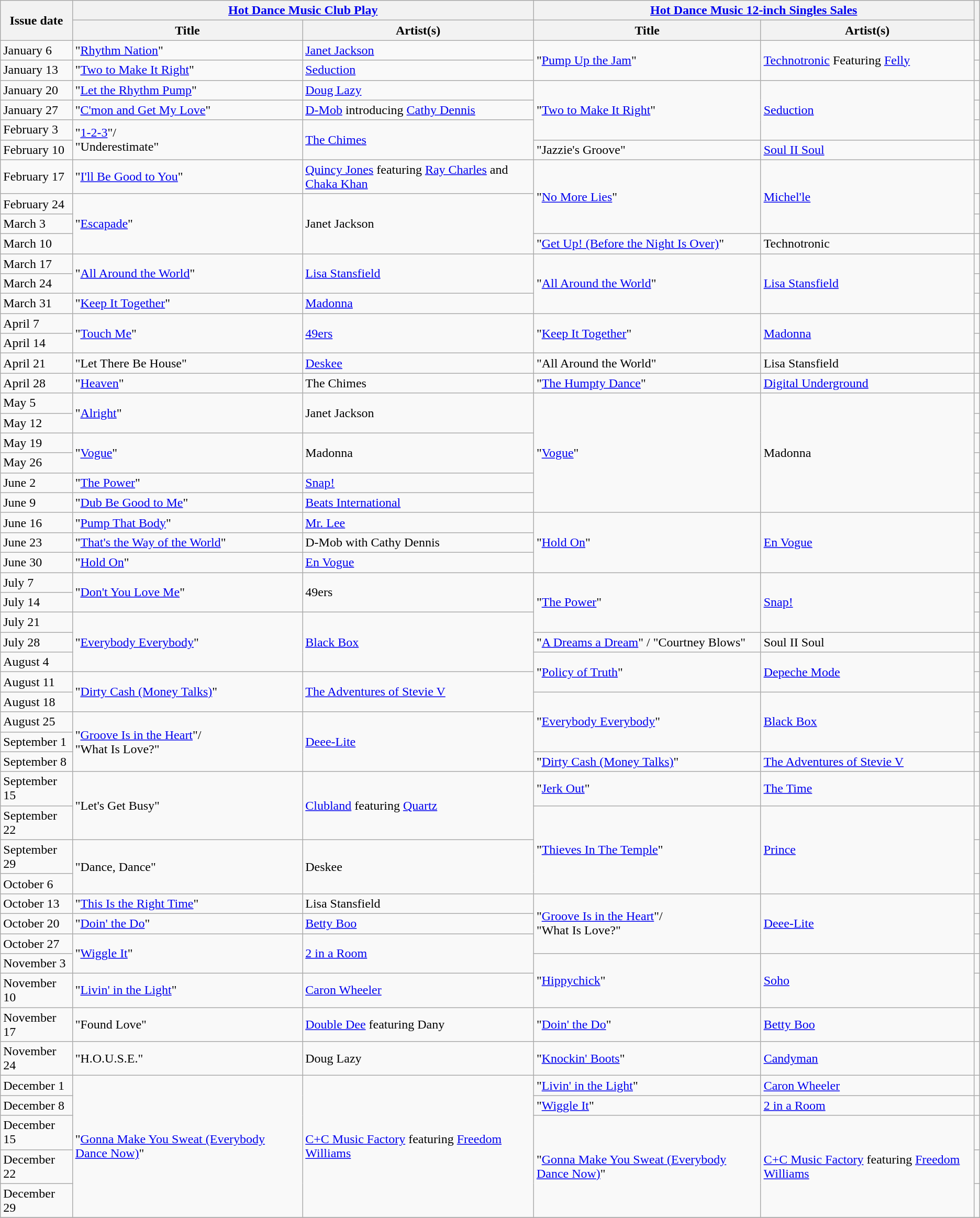<table class="wikitable sortable plainrowheaders">
<tr>
<th scope=col rowspan=2>Issue date</th>
<th scope=colgroup colspan=2><a href='#'>Hot Dance Music Club Play</a></th>
<th scope=colgroup colspan=2><a href='#'>Hot Dance Music 12-inch Singles Sales</a></th>
<th scope=col class=unsortable rowspan=2></th>
</tr>
<tr>
<th scope=col>Title</th>
<th scope=col>Artist(s)</th>
<th scope=col>Title</th>
<th scope=col>Artist(s)</th>
</tr>
<tr>
<td>January 6</td>
<td>"<a href='#'>Rhythm Nation</a>"</td>
<td><a href='#'>Janet Jackson</a></td>
<td rowspan="2">"<a href='#'>Pump Up the Jam</a>"</td>
<td rowspan="2"><a href='#'>Technotronic</a> Featuring <a href='#'>Felly</a></td>
<td></td>
</tr>
<tr>
<td>January 13</td>
<td>"<a href='#'>Two to Make It Right</a>"</td>
<td><a href='#'>Seduction</a></td>
<td></td>
</tr>
<tr>
<td>January 20</td>
<td>"<a href='#'>Let the Rhythm Pump</a>"</td>
<td><a href='#'>Doug Lazy</a></td>
<td rowspan="3">"<a href='#'>Two to Make It Right</a>"</td>
<td rowspan="3"><a href='#'>Seduction</a></td>
<td></td>
</tr>
<tr>
<td>January 27</td>
<td>"<a href='#'>C'mon and Get My Love</a>"</td>
<td><a href='#'>D-Mob</a> introducing <a href='#'>Cathy Dennis</a></td>
<td></td>
</tr>
<tr>
<td>February 3</td>
<td rowspan="2">"<a href='#'>1-2-3</a>"/<br>"Underestimate"</td>
<td rowspan="2"><a href='#'>The Chimes</a></td>
<td></td>
</tr>
<tr>
<td>February 10</td>
<td>"Jazzie's Groove"</td>
<td><a href='#'>Soul II Soul</a></td>
<td></td>
</tr>
<tr>
<td>February 17</td>
<td>"<a href='#'>I'll Be Good to You</a>"</td>
<td><a href='#'>Quincy Jones</a> featuring <a href='#'>Ray Charles</a> and <a href='#'>Chaka Khan</a></td>
<td rowspan="3">"<a href='#'>No More Lies</a>"</td>
<td rowspan="3"><a href='#'>Michel'le</a></td>
<td></td>
</tr>
<tr>
<td>February 24</td>
<td rowspan="3">"<a href='#'>Escapade</a>"</td>
<td rowspan="3">Janet Jackson</td>
<td></td>
</tr>
<tr>
<td>March 3</td>
<td></td>
</tr>
<tr>
<td>March 10</td>
<td>"<a href='#'>Get Up! (Before the Night Is Over)</a>"</td>
<td>Technotronic</td>
<td></td>
</tr>
<tr>
<td>March 17</td>
<td rowspan="2">"<a href='#'>All Around the World</a>"</td>
<td rowspan="2"><a href='#'>Lisa Stansfield</a></td>
<td rowspan="3">"<a href='#'>All Around the World</a>"</td>
<td rowspan="3"><a href='#'>Lisa Stansfield</a></td>
<td></td>
</tr>
<tr>
<td>March 24</td>
<td></td>
</tr>
<tr>
<td>March 31</td>
<td>"<a href='#'>Keep It Together</a>"</td>
<td><a href='#'>Madonna</a></td>
<td></td>
</tr>
<tr>
<td>April 7</td>
<td rowspan="2">"<a href='#'>Touch Me</a>"</td>
<td rowspan="2"><a href='#'>49ers</a></td>
<td rowspan="2">"<a href='#'>Keep It Together</a>"</td>
<td rowspan="2"><a href='#'>Madonna</a></td>
<td></td>
</tr>
<tr>
<td>April 14</td>
<td></td>
</tr>
<tr>
<td>April 21</td>
<td>"Let There Be House"</td>
<td><a href='#'>Deskee</a></td>
<td>"All Around the World"</td>
<td>Lisa Stansfield</td>
<td></td>
</tr>
<tr>
<td>April 28</td>
<td>"<a href='#'>Heaven</a>"</td>
<td>The Chimes</td>
<td>"<a href='#'>The Humpty Dance</a>"</td>
<td><a href='#'>Digital Underground</a></td>
<td></td>
</tr>
<tr>
<td>May 5</td>
<td rowspan="2">"<a href='#'>Alright</a>"</td>
<td rowspan="2">Janet Jackson</td>
<td rowspan="6">"<a href='#'>Vogue</a>"</td>
<td rowspan="6">Madonna</td>
<td></td>
</tr>
<tr>
<td>May 12</td>
<td></td>
</tr>
<tr>
<td>May 19</td>
<td rowspan="2">"<a href='#'>Vogue</a>"</td>
<td rowspan="2">Madonna</td>
<td></td>
</tr>
<tr>
<td>May 26</td>
<td></td>
</tr>
<tr>
<td>June 2</td>
<td>"<a href='#'>The Power</a>"</td>
<td><a href='#'>Snap!</a></td>
<td></td>
</tr>
<tr>
<td>June 9</td>
<td>"<a href='#'>Dub Be Good to Me</a>"</td>
<td><a href='#'>Beats International</a></td>
<td></td>
</tr>
<tr>
<td>June 16</td>
<td>"<a href='#'>Pump That Body</a>"</td>
<td><a href='#'>Mr. Lee</a></td>
<td rowspan="3">"<a href='#'>Hold On</a>"</td>
<td rowspan="3"><a href='#'>En Vogue</a></td>
<td></td>
</tr>
<tr>
<td>June 23</td>
<td>"<a href='#'>That's the Way of the World</a>"</td>
<td>D-Mob with Cathy Dennis</td>
<td></td>
</tr>
<tr>
<td>June 30</td>
<td>"<a href='#'>Hold On</a>"</td>
<td><a href='#'>En Vogue</a></td>
<td></td>
</tr>
<tr>
<td>July 7</td>
<td rowspan="2">"<a href='#'>Don't You Love Me</a>"</td>
<td rowspan="2">49ers</td>
<td rowspan="3">"<a href='#'>The Power</a>"</td>
<td rowspan="3"><a href='#'>Snap!</a></td>
<td></td>
</tr>
<tr>
<td>July 14</td>
<td></td>
</tr>
<tr>
<td>July 21</td>
<td rowspan="3">"<a href='#'>Everybody Everybody</a>"</td>
<td rowspan="3"><a href='#'>Black Box</a></td>
<td></td>
</tr>
<tr>
<td>July 28</td>
<td>"<a href='#'>A Dreams a Dream</a>" / "Courtney Blows"</td>
<td>Soul II Soul</td>
<td></td>
</tr>
<tr>
<td>August 4</td>
<td rowspan="2">"<a href='#'>Policy of Truth</a>"</td>
<td rowspan="2"><a href='#'>Depeche Mode</a></td>
<td></td>
</tr>
<tr>
<td>August 11</td>
<td rowspan="2">"<a href='#'>Dirty Cash (Money Talks)</a>"</td>
<td rowspan="2"><a href='#'>The Adventures of Stevie V</a></td>
<td></td>
</tr>
<tr>
<td>August 18</td>
<td rowspan="3">"<a href='#'>Everybody Everybody</a>"</td>
<td rowspan="3"><a href='#'>Black Box</a></td>
<td></td>
</tr>
<tr>
<td>August 25</td>
<td rowspan="3">"<a href='#'>Groove Is in the Heart</a>"/<br>"What Is Love?"</td>
<td rowspan="3"><a href='#'>Deee-Lite</a></td>
<td></td>
</tr>
<tr>
<td>September 1</td>
<td></td>
</tr>
<tr>
<td>September 8</td>
<td>"<a href='#'>Dirty Cash (Money Talks)</a>"</td>
<td><a href='#'>The Adventures of Stevie V</a></td>
<td></td>
</tr>
<tr>
<td>September 15</td>
<td rowspan="2">"Let's Get Busy"</td>
<td rowspan="2"><a href='#'>Clubland</a> featuring <a href='#'>Quartz</a></td>
<td>"<a href='#'>Jerk Out</a>"</td>
<td><a href='#'>The Time</a></td>
<td></td>
</tr>
<tr>
<td>September 22</td>
<td rowspan="3">"<a href='#'>Thieves In The Temple</a>"</td>
<td rowspan="3"><a href='#'>Prince</a></td>
<td></td>
</tr>
<tr>
<td>September 29</td>
<td rowspan="2">"Dance, Dance"</td>
<td rowspan="2">Deskee</td>
<td></td>
</tr>
<tr>
<td>October 6</td>
<td></td>
</tr>
<tr>
<td>October 13</td>
<td>"<a href='#'>This Is the Right Time</a>"</td>
<td>Lisa Stansfield</td>
<td rowspan="3">"<a href='#'>Groove Is in the Heart</a>"/<br>"What Is Love?"</td>
<td rowspan="3"><a href='#'>Deee-Lite</a></td>
<td></td>
</tr>
<tr>
<td>October 20</td>
<td>"<a href='#'>Doin' the Do</a>"</td>
<td><a href='#'>Betty Boo</a></td>
<td></td>
</tr>
<tr>
<td>October 27</td>
<td rowspan="2">"<a href='#'>Wiggle It</a>"</td>
<td rowspan="2"><a href='#'>2 in a Room</a></td>
<td></td>
</tr>
<tr>
<td>November 3</td>
<td rowspan="2">"<a href='#'>Hippychick</a>"</td>
<td rowspan="2"><a href='#'>Soho</a></td>
<td></td>
</tr>
<tr>
<td>November 10</td>
<td>"<a href='#'>Livin' in the Light</a>"</td>
<td><a href='#'>Caron Wheeler</a></td>
<td></td>
</tr>
<tr>
<td>November 17</td>
<td>"Found Love"</td>
<td><a href='#'>Double Dee</a> featuring Dany</td>
<td>"<a href='#'>Doin' the Do</a>"</td>
<td><a href='#'>Betty Boo</a></td>
<td></td>
</tr>
<tr>
<td>November 24</td>
<td>"H.O.U.S.E."</td>
<td>Doug Lazy</td>
<td>"<a href='#'>Knockin' Boots</a>"</td>
<td><a href='#'>Candyman</a></td>
<td></td>
</tr>
<tr>
<td>December 1</td>
<td rowspan="5">"<a href='#'>Gonna Make You Sweat (Everybody Dance Now)</a>"</td>
<td rowspan="5"><a href='#'>C+C Music Factory</a> featuring <a href='#'>Freedom Williams</a></td>
<td>"<a href='#'>Livin' in the Light</a>"</td>
<td><a href='#'>Caron Wheeler</a></td>
<td></td>
</tr>
<tr>
<td>December 8</td>
<td>"<a href='#'>Wiggle It</a>"</td>
<td><a href='#'>2 in a Room</a></td>
<td></td>
</tr>
<tr>
<td>December 15</td>
<td rowspan="3">"<a href='#'>Gonna Make You Sweat (Everybody Dance Now)</a>"</td>
<td rowspan="3"><a href='#'>C+C Music Factory</a> featuring <a href='#'>Freedom Williams</a></td>
<td></td>
</tr>
<tr>
<td>December 22</td>
<td></td>
</tr>
<tr>
<td>December 29</td>
<td></td>
</tr>
<tr>
</tr>
</table>
